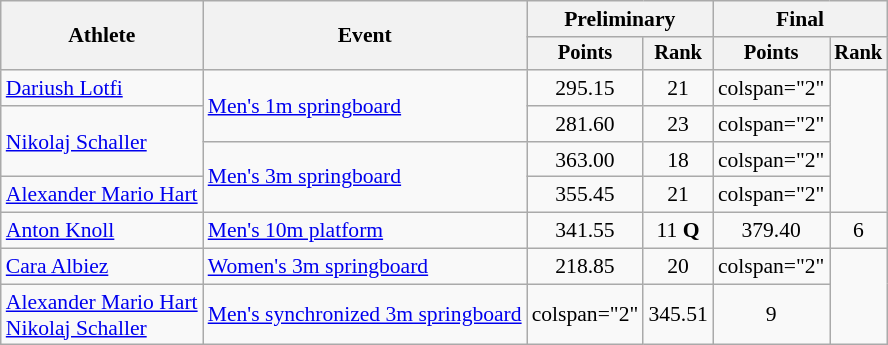<table class="wikitable" style="text-align:center; font-size:90%">
<tr>
<th rowspan="2">Athlete</th>
<th rowspan="2">Event</th>
<th colspan="2">Preliminary</th>
<th colspan="2">Final</th>
</tr>
<tr style="font-size:95%">
<th>Points</th>
<th>Rank</th>
<th>Points</th>
<th>Rank</th>
</tr>
<tr>
<td align="left"><a href='#'>Dariush Lotfi</a></td>
<td align="left" rowspan="2"><a href='#'>Men's 1m springboard</a></td>
<td>295.15</td>
<td>21</td>
<td>colspan="2" </td>
</tr>
<tr>
<td align="left" rowspan="2"><a href='#'>Nikolaj Schaller</a></td>
<td>281.60</td>
<td>23</td>
<td>colspan="2" </td>
</tr>
<tr>
<td align="left" rowspan="2"><a href='#'>Men's 3m springboard</a></td>
<td>363.00</td>
<td>18</td>
<td>colspan="2" </td>
</tr>
<tr>
<td align="left"><a href='#'>Alexander Mario Hart</a></td>
<td>355.45</td>
<td>21</td>
<td>colspan="2" </td>
</tr>
<tr>
<td align="left"><a href='#'>Anton Knoll</a></td>
<td align="left"><a href='#'>Men's 10m platform</a></td>
<td>341.55</td>
<td>11 <strong>Q</strong></td>
<td>379.40</td>
<td>6</td>
</tr>
<tr>
<td align="left"><a href='#'>Cara Albiez</a></td>
<td align="left"><a href='#'>Women's 3m springboard</a></td>
<td>218.85</td>
<td>20</td>
<td>colspan="2" </td>
</tr>
<tr>
<td align="left"><a href='#'>Alexander Mario Hart</a><br><a href='#'>Nikolaj Schaller</a></td>
<td align="left"><a href='#'>Men's synchronized 3m springboard</a></td>
<td>colspan="2" </td>
<td>345.51</td>
<td>9</td>
</tr>
</table>
